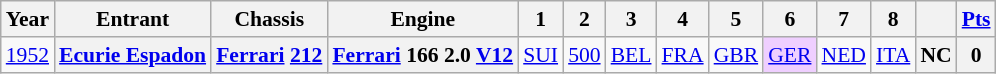<table class="wikitable" style="text-align:center; font-size:90%">
<tr>
<th>Year</th>
<th>Entrant</th>
<th>Chassis</th>
<th>Engine</th>
<th>1</th>
<th>2</th>
<th>3</th>
<th>4</th>
<th>5</th>
<th>6</th>
<th>7</th>
<th>8</th>
<th></th>
<th><a href='#'>Pts</a></th>
</tr>
<tr>
<td><a href='#'>1952</a></td>
<th><a href='#'>Ecurie Espadon</a></th>
<th><a href='#'>Ferrari</a> <a href='#'>212</a></th>
<th><a href='#'>Ferrari</a> 166 2.0 <a href='#'>V12</a></th>
<td><a href='#'>SUI</a></td>
<td><a href='#'>500</a></td>
<td><a href='#'>BEL</a></td>
<td><a href='#'>FRA</a></td>
<td><a href='#'>GBR</a></td>
<td style="background:#EFCFFF;"><a href='#'>GER</a><br></td>
<td><a href='#'>NED</a></td>
<td><a href='#'>ITA</a></td>
<th>NC</th>
<th>0</th>
</tr>
</table>
